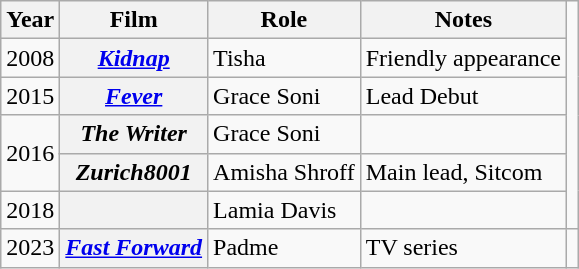<table class="wikitable sortable plainrowheaders">
<tr style="text-align:center;">
<th scope="col">Year</th>
<th scope="col">Film</th>
<th scope="col">Role</th>
<th class="unsortable" scope="col">Notes</th>
</tr>
<tr>
<td>2008</td>
<th scope="row"><em><a href='#'>Kidnap</a></em></th>
<td>Tisha</td>
<td>Friendly appearance</td>
</tr>
<tr>
<td>2015</td>
<th scope="row"><em><a href='#'>Fever</a></em></th>
<td>Grace Soni</td>
<td>Lead Debut</td>
</tr>
<tr>
<td rowspan="2">2016</td>
<th scope="row"><em>The Writer</em></th>
<td>Grace Soni</td>
<td></td>
</tr>
<tr>
<th scope="row"><em>Zurich8001</em></th>
<td>Amisha Shroff</td>
<td>Main lead, Sitcom</td>
</tr>
<tr>
<td>2018</td>
<th scope="row"><em></em></th>
<td>Lamia Davis</td>
<td></td>
</tr>
<tr>
<td>2023</td>
<th scope="row"><em><a href='#'>Fast Forward</a></em></th>
<td>Padme</td>
<td>TV series</td>
<td></td>
</tr>
</table>
